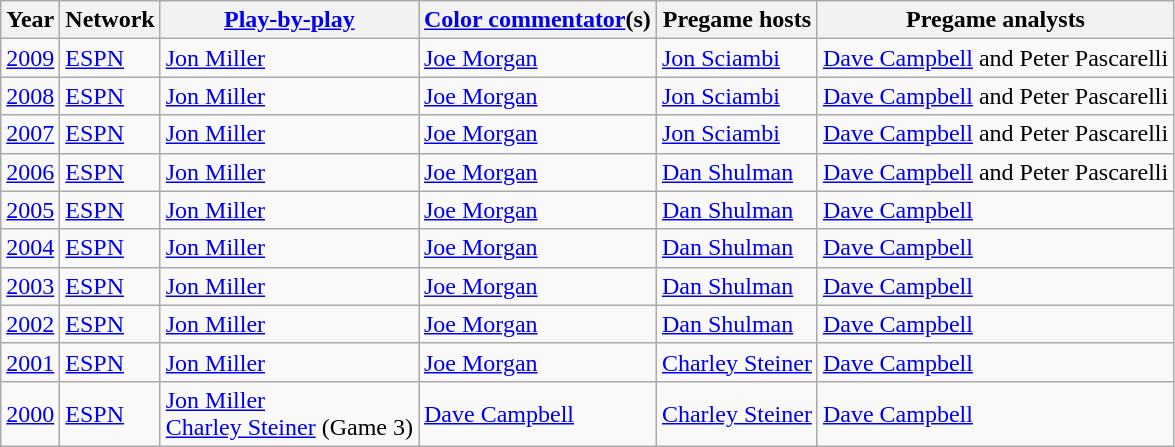<table class="wikitable">
<tr>
<th>Year</th>
<th>Network</th>
<th><a href='#'>Play-by-play</a></th>
<th><a href='#'>Color commentator</a>(s)</th>
<th>Pregame hosts</th>
<th>Pregame analysts</th>
</tr>
<tr>
<td><a href='#'>2009</a></td>
<td><a href='#'>ESPN</a></td>
<td><a href='#'>Jon Miller</a></td>
<td><a href='#'>Joe Morgan</a></td>
<td><a href='#'>Jon Sciambi</a></td>
<td><a href='#'>Dave Campbell</a> and Peter Pascarelli</td>
</tr>
<tr>
<td><a href='#'>2008</a></td>
<td><a href='#'>ESPN</a></td>
<td><a href='#'>Jon Miller</a></td>
<td><a href='#'>Joe Morgan</a></td>
<td><a href='#'>Jon Sciambi</a></td>
<td><a href='#'>Dave Campbell</a> and Peter Pascarelli</td>
</tr>
<tr>
<td><a href='#'>2007</a></td>
<td><a href='#'>ESPN</a></td>
<td><a href='#'>Jon Miller</a></td>
<td><a href='#'>Joe Morgan</a></td>
<td><a href='#'>Jon Sciambi</a></td>
<td><a href='#'>Dave Campbell</a> and Peter Pascarelli</td>
</tr>
<tr>
<td><a href='#'>2006</a></td>
<td><a href='#'>ESPN</a></td>
<td><a href='#'>Jon Miller</a></td>
<td><a href='#'>Joe Morgan</a></td>
<td><a href='#'>Dan Shulman</a></td>
<td><a href='#'>Dave Campbell</a> and Peter Pascarelli</td>
</tr>
<tr>
<td><a href='#'>2005</a></td>
<td><a href='#'>ESPN</a></td>
<td><a href='#'>Jon Miller</a></td>
<td><a href='#'>Joe Morgan</a></td>
<td><a href='#'>Dan Shulman</a></td>
<td><a href='#'>Dave Campbell</a></td>
</tr>
<tr>
<td><a href='#'>2004</a></td>
<td><a href='#'>ESPN</a></td>
<td><a href='#'>Jon Miller</a></td>
<td><a href='#'>Joe Morgan</a></td>
<td><a href='#'>Dan Shulman</a></td>
<td><a href='#'>Dave Campbell</a></td>
</tr>
<tr>
<td><a href='#'>2003</a></td>
<td><a href='#'>ESPN</a></td>
<td><a href='#'>Jon Miller</a></td>
<td><a href='#'>Joe Morgan</a></td>
<td><a href='#'>Dan Shulman</a></td>
<td><a href='#'>Dave Campbell</a></td>
</tr>
<tr>
<td><a href='#'>2002</a></td>
<td><a href='#'>ESPN</a></td>
<td><a href='#'>Jon Miller</a></td>
<td><a href='#'>Joe Morgan</a></td>
<td><a href='#'>Dan Shulman</a></td>
<td><a href='#'>Dave Campbell</a></td>
</tr>
<tr>
<td><a href='#'>2001</a></td>
<td><a href='#'>ESPN</a></td>
<td><a href='#'>Jon Miller</a></td>
<td><a href='#'>Joe Morgan</a></td>
<td><a href='#'>Charley Steiner</a></td>
<td><a href='#'>Dave Campbell</a></td>
</tr>
<tr>
<td><a href='#'>2000</a></td>
<td><a href='#'>ESPN</a></td>
<td><a href='#'>Jon Miller</a><br><a href='#'>Charley Steiner</a> (Game 3)</td>
<td><a href='#'>Dave Campbell</a></td>
<td><a href='#'>Charley Steiner</a></td>
<td><a href='#'>Dave Campbell</a></td>
</tr>
</table>
